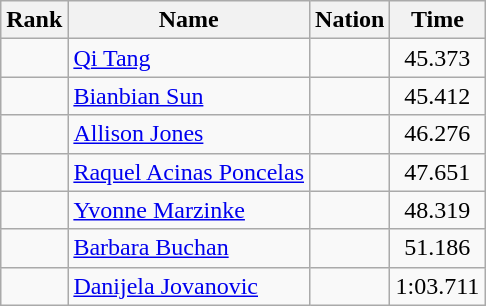<table class="wikitable sortable" style="text-align:center">
<tr>
<th>Rank</th>
<th>Name</th>
<th>Nation</th>
<th>Time</th>
</tr>
<tr>
<td></td>
<td align=left><a href='#'>Qi Tang</a></td>
<td align=left></td>
<td>45.373</td>
</tr>
<tr>
<td></td>
<td align=left><a href='#'>Bianbian Sun</a></td>
<td align=left></td>
<td>45.412</td>
</tr>
<tr>
<td></td>
<td align=left><a href='#'>Allison Jones</a></td>
<td align=left></td>
<td>46.276</td>
</tr>
<tr>
<td></td>
<td align=left><a href='#'>Raquel Acinas Poncelas</a></td>
<td align=left></td>
<td>47.651</td>
</tr>
<tr>
<td></td>
<td align=left><a href='#'>Yvonne Marzinke</a></td>
<td align=left></td>
<td>48.319</td>
</tr>
<tr>
<td></td>
<td align=left><a href='#'>Barbara Buchan</a></td>
<td align=left></td>
<td>51.186</td>
</tr>
<tr>
<td></td>
<td align=left><a href='#'>Danijela Jovanovic</a></td>
<td align=left></td>
<td>1:03.711</td>
</tr>
</table>
